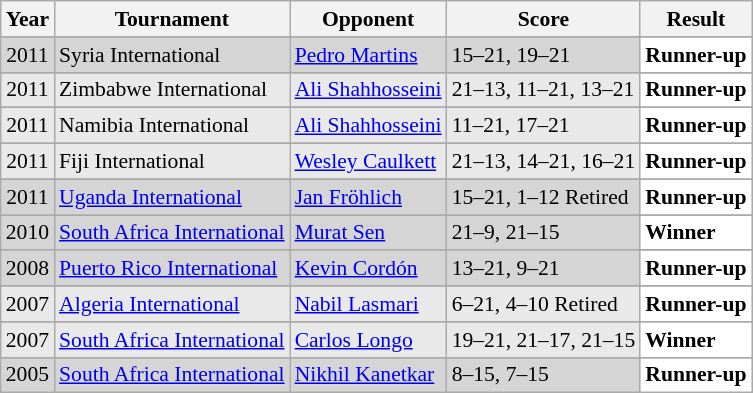<table class="sortable wikitable" style="font-size: 90%;">
<tr>
<th>Year</th>
<th>Tournament</th>
<th>Opponent</th>
<th>Score</th>
<th>Result</th>
</tr>
<tr>
</tr>
<tr style="background:#D5D5D5">
<td align="center">2011</td>
<td align="left">Syria International</td>
<td align="left"> <a href='#'>Pedro Martins</a></td>
<td align="left">15–21, 19–21</td>
<td style="text-align:left; background:white"> <strong>Runner-up</strong></td>
</tr>
<tr>
</tr>
<tr style="background:#E9E9E9">
<td align="center">2011</td>
<td align="left">Zimbabwe International</td>
<td align="left"> <a href='#'>Ali Shahhosseini</a></td>
<td align="left">21–13, 11–21, 13–21</td>
<td style="text-align:left; background:white"> <strong>Runner-up</strong></td>
</tr>
<tr>
</tr>
<tr style="background:#E9E9E9">
<td align="center">2011</td>
<td align="left">Namibia International</td>
<td align="left"> <a href='#'>Ali Shahhosseini</a></td>
<td align="left">11–21, 17–21</td>
<td style="text-align:left; background:white"> <strong>Runner-up</strong></td>
</tr>
<tr>
</tr>
<tr style="background:#E9E9E9">
<td align="center">2011</td>
<td align="left">Fiji International</td>
<td align="left"> <a href='#'>Wesley Caulkett</a></td>
<td align="left">21–13, 14–21, 16–21</td>
<td style="text-align:left; background:white"> <strong>Runner-up</strong></td>
</tr>
<tr>
</tr>
<tr style="background:#D5D5D5">
<td align="center">2011</td>
<td align="left"><a href='#'>Uganda International</a></td>
<td align="left"> <a href='#'>Jan Fröhlich</a></td>
<td align="left">15–21, 1–12 Retired</td>
<td style="text-align:left; background:white"> <strong>Runner-up</strong></td>
</tr>
<tr>
</tr>
<tr style="background:#D5D5D5">
<td align="center">2010</td>
<td align="left"><a href='#'>South Africa International</a></td>
<td align="left"> <a href='#'>Murat Sen</a></td>
<td align="left">21–9, 21–15</td>
<td style="text-align:left; background:white"> <strong>Winner</strong></td>
</tr>
<tr>
</tr>
<tr style="background:#D5D5D5">
<td align="center">2008</td>
<td align="left"><a href='#'>Puerto Rico International</a></td>
<td align="left"> <a href='#'>Kevin Cordón</a></td>
<td align="left">13–21, 9–21</td>
<td style="text-align:left; background:white"> <strong>Runner-up</strong></td>
</tr>
<tr>
</tr>
<tr style="background:#E9E9E9">
<td align="center">2007</td>
<td align="left"><a href='#'>Algeria International</a></td>
<td align="left"> <a href='#'>Nabil Lasmari</a></td>
<td align="left">6–21, 4–10 Retired</td>
<td style="text-align:left; background:white"> <strong>Runner-up</strong></td>
</tr>
<tr>
</tr>
<tr style="background:#E9E9E9">
<td align="center">2007</td>
<td align="left"><a href='#'>South Africa International</a></td>
<td align="left"> <a href='#'>Carlos Longo</a></td>
<td align="left">19–21, 21–17, 21–15</td>
<td style="text-align:left; background:white"> <strong>Winner</strong></td>
</tr>
<tr>
</tr>
<tr style="background:#D5D5D5">
<td align="center">2005</td>
<td align="left"><a href='#'>South Africa International</a></td>
<td align="left"> <a href='#'>Nikhil Kanetkar</a></td>
<td align="left">8–15, 7–15</td>
<td style="text-align:left; background:white"> <strong>Runner-up</strong></td>
</tr>
</table>
